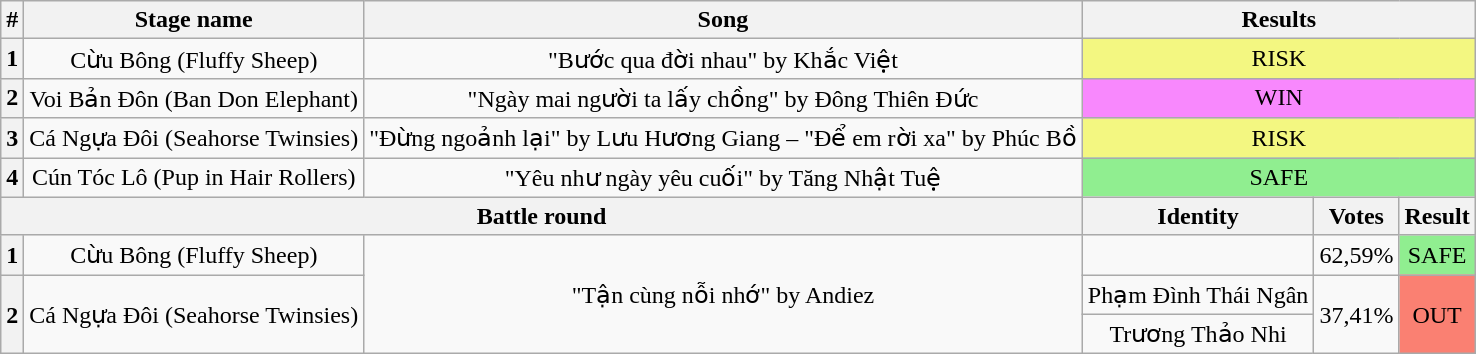<table class="wikitable plainrowheaders" style="text-align: center;">
<tr>
<th>#</th>
<th>Stage name</th>
<th>Song</th>
<th Colspan=3>Results</th>
</tr>
<tr>
<th>1</th>
<td>Cừu Bông (Fluffy Sheep)</td>
<td>"Bước qua đời nhau" by Khắc Việt</td>
<td colspan=3 bgcolor=#F3F781>RISK</td>
</tr>
<tr>
<th>2</th>
<td>Voi Bản Đôn (Ban Don Elephant)</td>
<td>"Ngày mai người ta lấy chồng" by Đông Thiên Đức</td>
<td colspan=3 bgcolor=#F888FD>WIN</td>
</tr>
<tr>
<th>3</th>
<td>Cá Ngựa Đôi (Seahorse Twinsies)</td>
<td>"Đừng ngoảnh lại" by Lưu Hương Giang – "Để em rời xa" by Phúc Bồ</td>
<td colspan=3 bgcolor=#F3F781>RISK</td>
</tr>
<tr>
<th>4</th>
<td>Cún Tóc Lô (Pup in Hair Rollers)</td>
<td>"Yêu như ngày yêu cuối" by Tăng Nhật Tuệ</td>
<td colspan=3 bgcolor=lightgreen>SAFE</td>
</tr>
<tr>
<th colspan=3>Battle round</th>
<th>Identity</th>
<th>Votes</th>
<th>Result</th>
</tr>
<tr>
<th>1</th>
<td>Cừu Bông (Fluffy Sheep)</td>
<td rowspan=3>"Tận cùng nỗi nhớ" by Andiez</td>
<td></td>
<td>62,59%</td>
<td bgcolor=lightgreen>SAFE</td>
</tr>
<tr>
<th rowspan=2>2</th>
<td rowspan=2>Cá Ngựa Đôi (Seahorse Twinsies)</td>
<td>Phạm Đình Thái Ngân</td>
<td rowspan=2>37,41%</td>
<td rowspan=2 bgcolor=salmon>OUT</td>
</tr>
<tr>
<td>Trương Thảo Nhi</td>
</tr>
</table>
